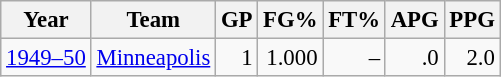<table class="wikitable sortable" style="font-size:95%; text-align:right;">
<tr>
<th>Year</th>
<th>Team</th>
<th>GP</th>
<th>FG%</th>
<th>FT%</th>
<th>APG</th>
<th>PPG</th>
</tr>
<tr>
<td style="text-align:left;"><a href='#'>1949–50</a></td>
<td style="text-align:left;"><a href='#'>Minneapolis</a></td>
<td>1</td>
<td>1.000</td>
<td>–</td>
<td>.0</td>
<td>2.0</td>
</tr>
</table>
